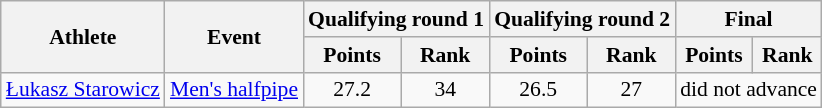<table class="wikitable" style="font-size:90%">
<tr>
<th rowspan="2">Athlete</th>
<th rowspan="2">Event</th>
<th colspan="2">Qualifying round 1</th>
<th colspan="2">Qualifying round 2</th>
<th colspan="2">Final</th>
</tr>
<tr>
<th>Points</th>
<th>Rank</th>
<th>Points</th>
<th>Rank</th>
<th>Points</th>
<th>Rank</th>
</tr>
<tr>
<td><a href='#'>Łukasz Starowicz</a></td>
<td><a href='#'>Men's halfpipe</a></td>
<td align="center">27.2</td>
<td align="center">34</td>
<td align="center">26.5</td>
<td align="center">27</td>
<td colspan="2">did not advance</td>
</tr>
</table>
